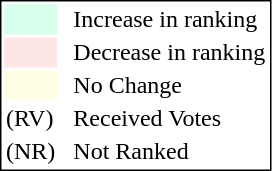<table style="border:1px solid black;">
<tr>
<td style="background:#D8FFEB; width:20px;"></td>
<td> </td>
<td>Increase in ranking</td>
</tr>
<tr>
<td style="background:#FFE6E6; width:20px;"></td>
<td> </td>
<td>Decrease in ranking</td>
</tr>
<tr>
<td style="background:#FFFFE6; width:20px;"></td>
<td> </td>
<td>No Change</td>
</tr>
<tr>
<td>(RV)</td>
<td> </td>
<td>Received Votes</td>
</tr>
<tr>
<td>(NR)</td>
<td> </td>
<td>Not Ranked</td>
</tr>
</table>
